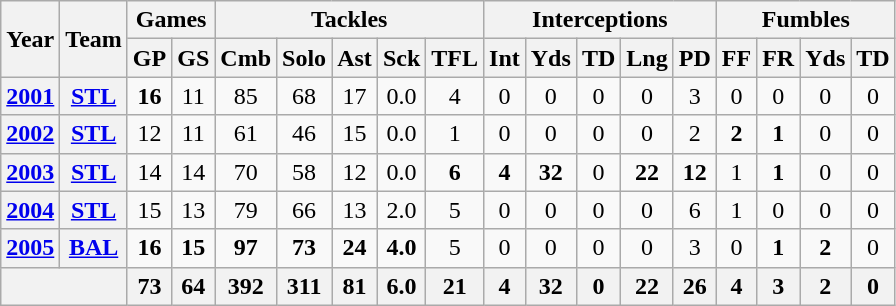<table class="wikitable" style="text-align:center">
<tr>
<th rowspan="2">Year</th>
<th rowspan="2">Team</th>
<th colspan="2">Games</th>
<th colspan="5">Tackles</th>
<th colspan="5">Interceptions</th>
<th colspan="4">Fumbles</th>
</tr>
<tr>
<th>GP</th>
<th>GS</th>
<th>Cmb</th>
<th>Solo</th>
<th>Ast</th>
<th>Sck</th>
<th>TFL</th>
<th>Int</th>
<th>Yds</th>
<th>TD</th>
<th>Lng</th>
<th>PD</th>
<th>FF</th>
<th>FR</th>
<th>Yds</th>
<th>TD</th>
</tr>
<tr>
<th><a href='#'>2001</a></th>
<th><a href='#'>STL</a></th>
<td><strong>16</strong></td>
<td>11</td>
<td>85</td>
<td>68</td>
<td>17</td>
<td>0.0</td>
<td>4</td>
<td>0</td>
<td>0</td>
<td>0</td>
<td>0</td>
<td>3</td>
<td>0</td>
<td>0</td>
<td>0</td>
<td>0</td>
</tr>
<tr>
<th><a href='#'>2002</a></th>
<th><a href='#'>STL</a></th>
<td>12</td>
<td>11</td>
<td>61</td>
<td>46</td>
<td>15</td>
<td>0.0</td>
<td>1</td>
<td>0</td>
<td>0</td>
<td>0</td>
<td>0</td>
<td>2</td>
<td><strong>2</strong></td>
<td><strong>1</strong></td>
<td>0</td>
<td>0</td>
</tr>
<tr>
<th><a href='#'>2003</a></th>
<th><a href='#'>STL</a></th>
<td>14</td>
<td>14</td>
<td>70</td>
<td>58</td>
<td>12</td>
<td>0.0</td>
<td><strong>6</strong></td>
<td><strong>4</strong></td>
<td><strong>32</strong></td>
<td>0</td>
<td><strong>22</strong></td>
<td><strong>12</strong></td>
<td>1</td>
<td><strong>1</strong></td>
<td>0</td>
<td>0</td>
</tr>
<tr>
<th><a href='#'>2004</a></th>
<th><a href='#'>STL</a></th>
<td>15</td>
<td>13</td>
<td>79</td>
<td>66</td>
<td>13</td>
<td>2.0</td>
<td>5</td>
<td>0</td>
<td>0</td>
<td>0</td>
<td>0</td>
<td>6</td>
<td>1</td>
<td>0</td>
<td>0</td>
<td>0</td>
</tr>
<tr>
<th><a href='#'>2005</a></th>
<th><a href='#'>BAL</a></th>
<td><strong>16</strong></td>
<td><strong>15</strong></td>
<td><strong>97</strong></td>
<td><strong>73</strong></td>
<td><strong>24</strong></td>
<td><strong>4.0</strong></td>
<td>5</td>
<td>0</td>
<td>0</td>
<td>0</td>
<td>0</td>
<td>3</td>
<td>0</td>
<td><strong>1</strong></td>
<td><strong>2</strong></td>
<td>0</td>
</tr>
<tr>
<th colspan="2"></th>
<th>73</th>
<th>64</th>
<th>392</th>
<th>311</th>
<th>81</th>
<th>6.0</th>
<th>21</th>
<th>4</th>
<th>32</th>
<th>0</th>
<th>22</th>
<th>26</th>
<th>4</th>
<th>3</th>
<th>2</th>
<th>0</th>
</tr>
</table>
